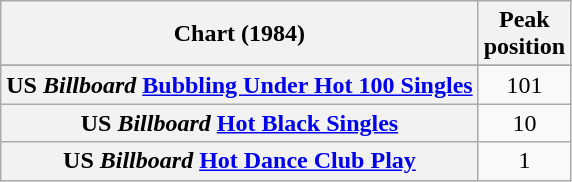<table class="wikitable sortable plainrowheaders" style="text-align:center">
<tr>
<th>Chart (1984)</th>
<th>Peak<br>position</th>
</tr>
<tr>
</tr>
<tr>
<th scope="row">US <em>Billboard</em> <a href='#'>Bubbling Under Hot 100 Singles</a></th>
<td>101</td>
</tr>
<tr>
<th scope="row">US <em>Billboard</em> <a href='#'>Hot Black Singles</a></th>
<td>10</td>
</tr>
<tr>
<th scope="row">US <em>Billboard</em> <a href='#'>Hot Dance Club Play</a></th>
<td>1</td>
</tr>
</table>
